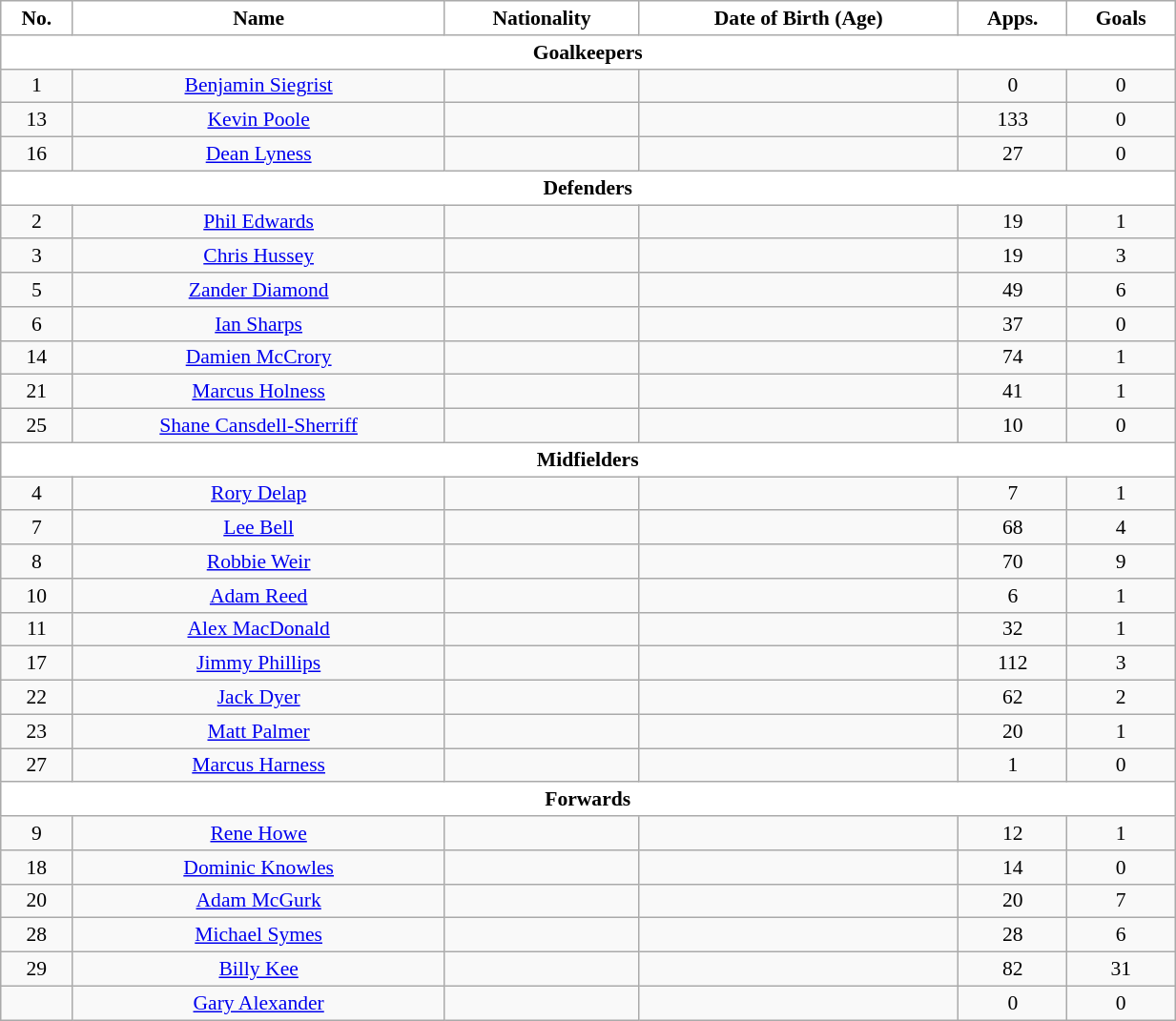<table class="wikitable"  style="text-align:center; font-size:90%; width:65%;">
<tr>
<th style="background:#FFFFFF; color:#000000; text-align:center;">No.</th>
<th style="background:#FFFFFF; color:#000000; text-align:center;">Name</th>
<th style="background:#FFFFFF; color:#000000; text-align:center;">Nationality</th>
<th style="background:#FFFFFF; color:#000000; text-align:center;">Date of Birth (Age)</th>
<th style="background:#FFFFFF; color:#000000; text-align:center;">Apps.</th>
<th style="background:#FFFFFF; color:#000000; text-align:center;">Goals</th>
</tr>
<tr>
<th colspan="11"  style="background:#FFFFFF; color:#000000; text-align:center;">Goalkeepers</th>
</tr>
<tr>
<td>1</td>
<td><a href='#'>Benjamin Siegrist</a></td>
<td></td>
<td></td>
<td>0</td>
<td>0</td>
</tr>
<tr>
<td>13</td>
<td><a href='#'>Kevin Poole</a></td>
<td></td>
<td></td>
<td>133</td>
<td>0</td>
</tr>
<tr>
<td>16</td>
<td><a href='#'>Dean Lyness</a></td>
<td></td>
<td></td>
<td>27</td>
<td>0</td>
</tr>
<tr>
<th colspan="11"  style="background:#FFFFFF; color:#000000; text-align:center;">Defenders</th>
</tr>
<tr>
<td>2</td>
<td><a href='#'>Phil Edwards</a></td>
<td></td>
<td></td>
<td>19</td>
<td>1</td>
</tr>
<tr>
<td>3</td>
<td><a href='#'>Chris Hussey</a></td>
<td></td>
<td></td>
<td>19</td>
<td>3</td>
</tr>
<tr>
<td>5</td>
<td><a href='#'>Zander Diamond</a></td>
<td></td>
<td></td>
<td>49</td>
<td>6</td>
</tr>
<tr>
<td>6</td>
<td><a href='#'>Ian Sharps</a></td>
<td></td>
<td></td>
<td>37</td>
<td>0</td>
</tr>
<tr>
<td>14</td>
<td><a href='#'>Damien McCrory</a></td>
<td></td>
<td></td>
<td>74</td>
<td>1</td>
</tr>
<tr>
<td>21</td>
<td><a href='#'>Marcus Holness</a></td>
<td></td>
<td></td>
<td>41</td>
<td>1</td>
</tr>
<tr>
<td>25</td>
<td><a href='#'>Shane Cansdell-Sherriff</a></td>
<td></td>
<td></td>
<td>10</td>
<td>0</td>
</tr>
<tr>
<th colspan="11"  style="background:#FFFFFF; color:#000000; text-align:center;">Midfielders</th>
</tr>
<tr>
<td>4</td>
<td><a href='#'>Rory Delap</a></td>
<td></td>
<td></td>
<td>7</td>
<td>1</td>
</tr>
<tr>
<td>7</td>
<td><a href='#'>Lee Bell</a></td>
<td></td>
<td></td>
<td>68</td>
<td>4</td>
</tr>
<tr>
<td>8</td>
<td><a href='#'>Robbie Weir</a></td>
<td></td>
<td></td>
<td>70</td>
<td>9</td>
</tr>
<tr>
<td>10</td>
<td><a href='#'>Adam Reed</a></td>
<td></td>
<td></td>
<td>6</td>
<td>1</td>
</tr>
<tr>
<td>11</td>
<td><a href='#'>Alex MacDonald</a></td>
<td></td>
<td></td>
<td>32</td>
<td>1</td>
</tr>
<tr>
<td>17</td>
<td><a href='#'>Jimmy Phillips</a></td>
<td></td>
<td></td>
<td>112</td>
<td>3</td>
</tr>
<tr>
<td>22</td>
<td><a href='#'>Jack Dyer</a></td>
<td></td>
<td></td>
<td>62</td>
<td>2</td>
</tr>
<tr>
<td>23</td>
<td><a href='#'>Matt Palmer</a></td>
<td></td>
<td></td>
<td>20</td>
<td>1</td>
</tr>
<tr>
<td>27</td>
<td><a href='#'>Marcus Harness</a></td>
<td></td>
<td></td>
<td>1</td>
<td>0</td>
</tr>
<tr>
<th colspan="11"  style="background:#FFFFFF; color:#000000; text-align:center;">Forwards</th>
</tr>
<tr>
<td>9</td>
<td><a href='#'>Rene Howe</a></td>
<td></td>
<td></td>
<td>12</td>
<td>1</td>
</tr>
<tr>
<td>18</td>
<td><a href='#'>Dominic Knowles</a></td>
<td></td>
<td></td>
<td>14</td>
<td>0</td>
</tr>
<tr>
<td>20</td>
<td><a href='#'>Adam McGurk</a></td>
<td></td>
<td></td>
<td>20</td>
<td>7</td>
</tr>
<tr>
<td>28</td>
<td><a href='#'>Michael Symes</a></td>
<td></td>
<td></td>
<td>28</td>
<td>6</td>
</tr>
<tr>
<td>29</td>
<td><a href='#'>Billy Kee</a></td>
<td></td>
<td></td>
<td>82</td>
<td>31</td>
</tr>
<tr>
<td></td>
<td><a href='#'>Gary Alexander</a></td>
<td></td>
<td></td>
<td>0</td>
<td>0</td>
</tr>
</table>
